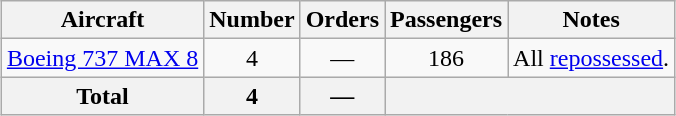<table class="wikitable" style="margin:0.5em auto; text-align:center">
<tr>
<th>Aircraft</th>
<th>Number</th>
<th>Orders</th>
<th>Passengers</th>
<th>Notes</th>
</tr>
<tr>
<td><a href='#'>Boeing 737 MAX 8</a></td>
<td>4</td>
<td>—</td>
<td>186</td>
<td>All <a href='#'>repossessed</a>.</td>
</tr>
<tr>
<th>Total</th>
<th align=center>4</th>
<th align=center>—</th>
<th colspan=2></th>
</tr>
</table>
